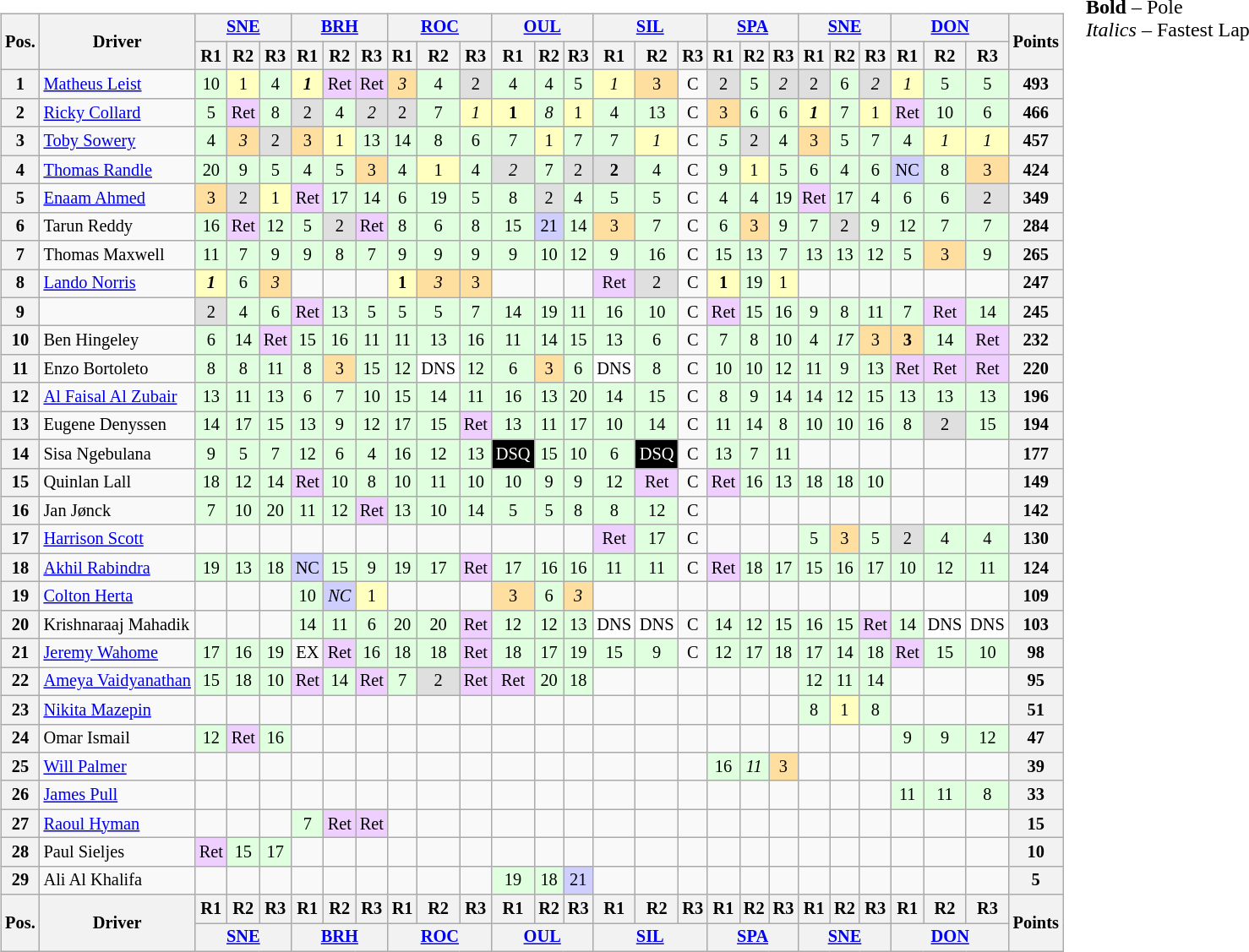<table>
<tr>
<td><br><table class="wikitable" style="font-size: 85%; text-align: center">
<tr valign="top">
<th rowspan="2" valign="middle">Pos.</th>
<th rowspan="2" valign="middle">Driver</th>
<th colspan=3><a href='#'>SNE</a><br></th>
<th colspan=3><a href='#'>BRH</a><br></th>
<th colspan=3><a href='#'>ROC</a><br></th>
<th colspan=3><a href='#'>OUL</a><br></th>
<th colspan=3><a href='#'>SIL</a><br></th>
<th colspan=3><a href='#'>SPA</a><br></th>
<th colspan=3><a href='#'>SNE</a><br></th>
<th colspan=3><a href='#'>DON</a><br></th>
<th rowspan="2" valign="middle">Points</th>
</tr>
<tr>
<th>R1</th>
<th>R2</th>
<th>R3</th>
<th>R1</th>
<th>R2</th>
<th>R3</th>
<th>R1</th>
<th>R2</th>
<th>R3</th>
<th>R1</th>
<th>R2</th>
<th>R3</th>
<th>R1</th>
<th>R2</th>
<th>R3</th>
<th>R1</th>
<th>R2</th>
<th>R3</th>
<th>R1</th>
<th>R2</th>
<th>R3</th>
<th>R1</th>
<th>R2</th>
<th>R3</th>
</tr>
<tr>
<th>1</th>
<td align=left> <a href='#'>Matheus Leist</a></td>
<td style="background:#dfffdf;">10</td>
<td style="background:#ffffbf;">1</td>
<td style="background:#dfffdf;">4</td>
<td style="background:#ffffbf;"><strong><em>1</em></strong></td>
<td style="background:#EFCFFF;">Ret</td>
<td style="background:#EFCFFF;">Ret</td>
<td style="background:#ffdf9f;"><em>3</em></td>
<td style="background:#dfffdf;">4</td>
<td style="background:#dfdfdf;">2</td>
<td style="background:#dfffdf;">4</td>
<td style="background:#dfffdf;">4</td>
<td style="background:#dfffdf;">5</td>
<td style="background:#ffffbf;"><em>1</em></td>
<td style="background:#ffdf9f;">3</td>
<td>C</td>
<td style="background:#dfdfdf;">2</td>
<td style="background:#dfffdf;">5</td>
<td style="background:#dfdfdf;"><em>2</em></td>
<td style="background:#dfdfdf;">2</td>
<td style="background:#dfffdf;">6</td>
<td style="background:#dfdfdf;"><em>2</em></td>
<td style="background:#ffffbf;"><em>1</em></td>
<td style="background:#dfffdf;">5</td>
<td style="background:#dfffdf;">5</td>
<th>493</th>
</tr>
<tr>
<th>2</th>
<td align=left> <a href='#'>Ricky Collard</a></td>
<td style="background:#dfffdf;">5</td>
<td style="background:#EFCFFF;">Ret</td>
<td style="background:#dfffdf;">8</td>
<td style="background:#dfdfdf;">2</td>
<td style="background:#dfffdf;">4</td>
<td style="background:#dfdfdf;"><em>2</em></td>
<td style="background:#dfdfdf;">2</td>
<td style="background:#dfffdf;">7</td>
<td style="background:#ffffbf;"><em>1</em></td>
<td style="background:#ffffbf;"><strong>1</strong></td>
<td style="background:#dfffdf;"><em>8</em></td>
<td style="background:#ffffbf;">1</td>
<td style="background:#dfffdf;">4</td>
<td style="background:#dfffdf;">13</td>
<td>C</td>
<td style="background:#ffdf9f;">3</td>
<td style="background:#dfffdf;">6</td>
<td style="background:#dfffdf;">6</td>
<td style="background:#ffffbf;"><strong><em>1</em></strong></td>
<td style="background:#dfffdf;">7</td>
<td style="background:#ffffbf;">1</td>
<td style="background:#EFCFFF;">Ret</td>
<td style="background:#dfffdf;">10</td>
<td style="background:#dfffdf;">6</td>
<th>466</th>
</tr>
<tr>
<th>3</th>
<td align=left> <a href='#'>Toby Sowery</a></td>
<td style="background:#dfffdf;">4</td>
<td style="background:#ffdf9f;"><em>3</em></td>
<td style="background:#dfdfdf;">2</td>
<td style="background:#ffdf9f;">3</td>
<td style="background:#ffffbf;">1</td>
<td style="background:#dfffdf;">13</td>
<td style="background:#dfffdf;">14</td>
<td style="background:#dfffdf;">8</td>
<td style="background:#dfffdf;">6</td>
<td style="background:#dfffdf;">7</td>
<td style="background:#ffffbf;">1</td>
<td style="background:#dfffdf;">7</td>
<td style="background:#dfffdf;">7</td>
<td style="background:#ffffbf;"><em>1</em></td>
<td>C</td>
<td style="background:#dfffdf;"><em>5</em></td>
<td style="background:#dfdfdf;">2</td>
<td style="background:#dfffdf;">4</td>
<td style="background:#ffdf9f;">3</td>
<td style="background:#dfffdf;">5</td>
<td style="background:#dfffdf;">7</td>
<td style="background:#dfffdf;">4</td>
<td style="background:#ffffbf;"><em>1</em></td>
<td style="background:#ffffbf;"><em>1</em></td>
<th>457</th>
</tr>
<tr>
<th>4</th>
<td align=left> <a href='#'>Thomas Randle</a></td>
<td style="background:#dfffdf;">20</td>
<td style="background:#dfffdf;">9</td>
<td style="background:#dfffdf;">5</td>
<td style="background:#dfffdf;">4</td>
<td style="background:#dfffdf;">5</td>
<td style="background:#ffdf9f;">3</td>
<td style="background:#dfffdf;">4</td>
<td style="background:#ffffbf;">1</td>
<td style="background:#dfffdf;">4</td>
<td style="background:#dfdfdf;"><em>2</em></td>
<td style="background:#dfffdf;">7</td>
<td style="background:#dfdfdf;">2</td>
<td style="background:#dfdfdf;"><strong>2</strong></td>
<td style="background:#dfffdf;">4</td>
<td>C</td>
<td style="background:#dfffdf;">9</td>
<td style="background:#ffffbf;">1</td>
<td style="background:#dfffdf;">5</td>
<td style="background:#dfffdf;">6</td>
<td style="background:#dfffdf;">4</td>
<td style="background:#dfffdf;">6</td>
<td style="background:#CFCFFF;">NC</td>
<td style="background:#dfffdf;">8</td>
<td style="background:#ffdf9f;">3</td>
<th>424</th>
</tr>
<tr>
<th>5</th>
<td align=left> <a href='#'>Enaam Ahmed</a></td>
<td style="background:#ffdf9f;">3</td>
<td style="background:#dfdfdf;">2</td>
<td style="background:#ffffbf;">1</td>
<td style="background:#EFCFFF;">Ret</td>
<td style="background:#dfffdf;">17</td>
<td style="background:#dfffdf;">14</td>
<td style="background:#dfffdf;">6</td>
<td style="background:#dfffdf;">19</td>
<td style="background:#dfffdf;">5</td>
<td style="background:#dfffdf;">8</td>
<td style="background:#dfdfdf;">2</td>
<td style="background:#dfffdf;">4</td>
<td style="background:#dfffdf;">5</td>
<td style="background:#dfffdf;">5</td>
<td>C</td>
<td style="background:#dfffdf;">4</td>
<td style="background:#dfffdf;">4</td>
<td style="background:#dfffdf;">19</td>
<td style="background:#EFCFFF;">Ret</td>
<td style="background:#dfffdf;">17</td>
<td style="background:#dfffdf;">4</td>
<td style="background:#dfffdf;">6</td>
<td style="background:#dfffdf;">6</td>
<td style="background:#dfdfdf;">2</td>
<th>349</th>
</tr>
<tr>
<th>6</th>
<td align=left> Tarun Reddy</td>
<td style="background:#dfffdf;">16</td>
<td style="background:#EFCFFF;">Ret</td>
<td style="background:#dfffdf;">12</td>
<td style="background:#dfffdf;">5</td>
<td style="background:#dfdfdf;">2</td>
<td style="background:#EFCFFF;">Ret</td>
<td style="background:#dfffdf;">8</td>
<td style="background:#dfffdf;">6</td>
<td style="background:#dfffdf;">8</td>
<td style="background:#dfffdf;">15</td>
<td style="background:#CFCFFF;">21</td>
<td style="background:#dfffdf;">14</td>
<td style="background:#ffdf9f;">3</td>
<td style="background:#dfffdf;">7</td>
<td>C</td>
<td style="background:#dfffdf;">6</td>
<td style="background:#ffdf9f;">3</td>
<td style="background:#dfffdf;">9</td>
<td style="background:#dfffdf;">7</td>
<td style="background:#dfdfdf;">2</td>
<td style="background:#dfffdf;">9</td>
<td style="background:#dfffdf;">12</td>
<td style="background:#dfffdf;">7</td>
<td style="background:#dfffdf;">7</td>
<th>284</th>
</tr>
<tr>
<th>7</th>
<td align=left> Thomas Maxwell</td>
<td style="background:#dfffdf;">11</td>
<td style="background:#dfffdf;">7</td>
<td style="background:#dfffdf;">9</td>
<td style="background:#dfffdf;">9</td>
<td style="background:#dfffdf;">8</td>
<td style="background:#dfffdf;">7</td>
<td style="background:#dfffdf;">9</td>
<td style="background:#dfffdf;">9</td>
<td style="background:#dfffdf;">9</td>
<td style="background:#dfffdf;">9</td>
<td style="background:#dfffdf;">10</td>
<td style="background:#dfffdf;">12</td>
<td style="background:#dfffdf;">9</td>
<td style="background:#dfffdf;">16</td>
<td>C</td>
<td style="background:#dfffdf;">15</td>
<td style="background:#dfffdf;">13</td>
<td style="background:#dfffdf;">7</td>
<td style="background:#dfffdf;">13</td>
<td style="background:#dfffdf;">13</td>
<td style="background:#dfffdf;">12</td>
<td style="background:#dfffdf;">5</td>
<td style="background:#ffdf9f;">3</td>
<td style="background:#dfffdf;">9</td>
<th>265</th>
</tr>
<tr>
<th>8</th>
<td align=left> <a href='#'>Lando Norris</a></td>
<td style="background:#ffffbf;"><strong><em>1</em></strong></td>
<td style="background:#dfffdf;">6</td>
<td style="background:#ffdf9f;"><em>3</em></td>
<td></td>
<td></td>
<td></td>
<td style="background:#ffffbf;"><strong>1</strong></td>
<td style="background:#ffdf9f;"><em>3</em></td>
<td style="background:#ffdf9f;">3</td>
<td></td>
<td></td>
<td></td>
<td style="background:#EFCFFF;">Ret</td>
<td style="background:#dfdfdf;">2</td>
<td>C</td>
<td style="background:#ffffbf;"><strong>1</strong></td>
<td style="background:#dfffdf;">19</td>
<td style="background:#ffffbf;">1</td>
<td></td>
<td></td>
<td></td>
<td></td>
<td></td>
<td></td>
<th>247</th>
</tr>
<tr>
<th>9</th>
<td align=left></td>
<td style="background:#dfdfdf;">2</td>
<td style="background:#dfffdf;">4</td>
<td style="background:#dfffdf;">6</td>
<td style="background:#EFCFFF;">Ret</td>
<td style="background:#dfffdf;">13</td>
<td style="background:#dfffdf;">5</td>
<td style="background:#dfffdf;">5</td>
<td style="background:#dfffdf;">5</td>
<td style="background:#dfffdf;">7</td>
<td style="background:#dfffdf;">14</td>
<td style="background:#dfffdf;">19</td>
<td style="background:#dfffdf;">11</td>
<td style="background:#dfffdf;">16</td>
<td style="background:#dfffdf;">10</td>
<td>C</td>
<td style="background:#EFCFFF;">Ret</td>
<td style="background:#dfffdf;">15</td>
<td style="background:#dfffdf;">16</td>
<td style="background:#dfffdf;">9</td>
<td style="background:#dfffdf;">8</td>
<td style="background:#dfffdf;">11</td>
<td style="background:#dfffdf;">7</td>
<td style="background:#EFCFFF;">Ret</td>
<td style="background:#dfffdf;">14</td>
<th>245</th>
</tr>
<tr>
<th>10</th>
<td align=left> Ben Hingeley</td>
<td style="background:#dfffdf;">6</td>
<td style="background:#dfffdf;">14</td>
<td style="background:#EFCFFF;">Ret</td>
<td style="background:#dfffdf;">15</td>
<td style="background:#dfffdf;">16</td>
<td style="background:#dfffdf;">11</td>
<td style="background:#dfffdf;">11</td>
<td style="background:#dfffdf;">13</td>
<td style="background:#dfffdf;">16</td>
<td style="background:#dfffdf;">11</td>
<td style="background:#dfffdf;">14</td>
<td style="background:#dfffdf;">15</td>
<td style="background:#dfffdf;">13</td>
<td style="background:#dfffdf;">6</td>
<td>C</td>
<td style="background:#dfffdf;">7</td>
<td style="background:#dfffdf;">8</td>
<td style="background:#dfffdf;">10</td>
<td style="background:#dfffdf;">4</td>
<td style="background:#dfffdf;"><em>17</em></td>
<td style="background:#ffdf9f;">3</td>
<td style="background:#ffdf9f;"><strong>3</strong></td>
<td style="background:#dfffdf;">14</td>
<td style="background:#EFCFFF;">Ret</td>
<th>232</th>
</tr>
<tr>
<th>11</th>
<td align=left> Enzo Bortoleto</td>
<td style="background:#dfffdf;">8</td>
<td style="background:#dfffdf;">8</td>
<td style="background:#dfffdf;">11</td>
<td style="background:#dfffdf;">8</td>
<td style="background:#ffdf9f;">3</td>
<td style="background:#dfffdf;">15</td>
<td style="background:#dfffdf;">12</td>
<td style="background:#FFFFFF;">DNS</td>
<td style="background:#dfffdf;">12</td>
<td style="background:#dfffdf;">6</td>
<td style="background:#ffdf9f;">3</td>
<td style="background:#dfffdf;">6</td>
<td style="background:#FFFFFF;">DNS</td>
<td style="background:#dfffdf;">8</td>
<td>C</td>
<td style="background:#dfffdf;">10</td>
<td style="background:#dfffdf;">10</td>
<td style="background:#dfffdf;">12</td>
<td style="background:#dfffdf;">11</td>
<td style="background:#dfffdf;">9</td>
<td style="background:#dfffdf;">13</td>
<td style="background:#EFCFFF;">Ret</td>
<td style="background:#EFCFFF;">Ret</td>
<td style="background:#EFCFFF;">Ret</td>
<th>220</th>
</tr>
<tr>
<th>12</th>
<td align=left> <a href='#'>Al Faisal Al Zubair</a></td>
<td style="background:#dfffdf;">13</td>
<td style="background:#dfffdf;">11</td>
<td style="background:#dfffdf;">13</td>
<td style="background:#dfffdf;">6</td>
<td style="background:#dfffdf;">7</td>
<td style="background:#dfffdf;">10</td>
<td style="background:#dfffdf;">15</td>
<td style="background:#dfffdf;">14</td>
<td style="background:#dfffdf;">11</td>
<td style="background:#dfffdf;">16</td>
<td style="background:#dfffdf;">13</td>
<td style="background:#dfffdf;">20</td>
<td style="background:#dfffdf;">14</td>
<td style="background:#dfffdf;">15</td>
<td>C</td>
<td style="background:#dfffdf;">8</td>
<td style="background:#dfffdf;">9</td>
<td style="background:#dfffdf;">14</td>
<td style="background:#dfffdf;">14</td>
<td style="background:#dfffdf;">12</td>
<td style="background:#dfffdf;">15</td>
<td style="background:#dfffdf;">13</td>
<td style="background:#dfffdf;">13</td>
<td style="background:#dfffdf;">13</td>
<th>196</th>
</tr>
<tr>
<th>13</th>
<td align=left> Eugene Denyssen</td>
<td style="background:#dfffdf;">14</td>
<td style="background:#dfffdf;">17</td>
<td style="background:#dfffdf;">15</td>
<td style="background:#dfffdf;">13</td>
<td style="background:#dfffdf;">9</td>
<td style="background:#dfffdf;">12</td>
<td style="background:#dfffdf;">17</td>
<td style="background:#dfffdf;">15</td>
<td style="background:#EFCFFF;">Ret</td>
<td style="background:#dfffdf;">13</td>
<td style="background:#dfffdf;">11</td>
<td style="background:#dfffdf;">17</td>
<td style="background:#dfffdf;">10</td>
<td style="background:#dfffdf;">14</td>
<td>C</td>
<td style="background:#dfffdf;">11</td>
<td style="background:#dfffdf;">14</td>
<td style="background:#dfffdf;">8</td>
<td style="background:#dfffdf;">10</td>
<td style="background:#dfffdf;">10</td>
<td style="background:#dfffdf;">16</td>
<td style="background:#dfffdf;">8</td>
<td style="background:#dfdfdf;">2</td>
<td style="background:#dfffdf;">15</td>
<th>194</th>
</tr>
<tr>
<th>14</th>
<td align=left> Sisa Ngebulana</td>
<td style="background:#dfffdf;">9</td>
<td style="background:#dfffdf;">5</td>
<td style="background:#dfffdf;">7</td>
<td style="background:#dfffdf;">12</td>
<td style="background:#dfffdf;">6</td>
<td style="background:#dfffdf;">4</td>
<td style="background:#dfffdf;">16</td>
<td style="background:#dfffdf;">12</td>
<td style="background:#dfffdf;">13</td>
<td style="background:#000000; color:white;">DSQ</td>
<td style="background:#dfffdf;">15</td>
<td style="background:#dfffdf;">10</td>
<td style="background:#dfffdf;">6</td>
<td style="background:#000000; color:white;">DSQ</td>
<td>C</td>
<td style="background:#dfffdf;">13</td>
<td style="background:#dfffdf;">7</td>
<td style="background:#dfffdf;">11</td>
<td></td>
<td></td>
<td></td>
<td></td>
<td></td>
<td></td>
<th>177</th>
</tr>
<tr>
<th>15</th>
<td align=left> Quinlan Lall</td>
<td style="background:#dfffdf;">18</td>
<td style="background:#dfffdf;">12</td>
<td style="background:#dfffdf;">14</td>
<td style="background:#EFCFFF;">Ret</td>
<td style="background:#dfffdf;">10</td>
<td style="background:#dfffdf;">8</td>
<td style="background:#dfffdf;">10</td>
<td style="background:#dfffdf;">11</td>
<td style="background:#dfffdf;">10</td>
<td style="background:#dfffdf;">10</td>
<td style="background:#dfffdf;">9</td>
<td style="background:#dfffdf;">9</td>
<td style="background:#dfffdf;">12</td>
<td style="background:#EFCFFF;">Ret</td>
<td>C</td>
<td style="background:#EFCFFF;">Ret</td>
<td style="background:#dfffdf;">16</td>
<td style="background:#dfffdf;">13</td>
<td style="background:#dfffdf;">18</td>
<td style="background:#dfffdf;">18</td>
<td style="background:#dfffdf;">10</td>
<td></td>
<td></td>
<td></td>
<th>149</th>
</tr>
<tr>
<th>16</th>
<td align=left> Jan Jønck</td>
<td style="background:#dfffdf;">7</td>
<td style="background:#dfffdf;">10</td>
<td style="background:#dfffdf;">20</td>
<td style="background:#dfffdf;">11</td>
<td style="background:#dfffdf;">12</td>
<td style="background:#EFCFFF;">Ret</td>
<td style="background:#dfffdf;">13</td>
<td style="background:#dfffdf;">10</td>
<td style="background:#dfffdf;">14</td>
<td style="background:#dfffdf;">5</td>
<td style="background:#dfffdf;">5</td>
<td style="background:#dfffdf;">8</td>
<td style="background:#dfffdf;">8</td>
<td style="background:#dfffdf;">12</td>
<td>C</td>
<td></td>
<td></td>
<td></td>
<td></td>
<td></td>
<td></td>
<td></td>
<td></td>
<td></td>
<th>142</th>
</tr>
<tr>
<th>17</th>
<td align=left> <a href='#'>Harrison Scott</a></td>
<td></td>
<td></td>
<td></td>
<td></td>
<td></td>
<td></td>
<td></td>
<td></td>
<td></td>
<td></td>
<td></td>
<td></td>
<td style="background:#EFCFFF;">Ret</td>
<td style="background:#dfffdf;">17</td>
<td>C</td>
<td></td>
<td></td>
<td></td>
<td style="background:#dfffdf;">5</td>
<td style="background:#ffdf9f;">3</td>
<td style="background:#dfffdf;">5</td>
<td style="background:#dfdfdf;">2</td>
<td style="background:#dfffdf;">4</td>
<td style="background:#dfffdf;">4</td>
<th>130</th>
</tr>
<tr>
<th>18</th>
<td align=left> <a href='#'>Akhil Rabindra</a></td>
<td style="background:#dfffdf;">19</td>
<td style="background:#dfffdf;">13</td>
<td style="background:#dfffdf;">18</td>
<td style="background:#CFCFFF;">NC</td>
<td style="background:#dfffdf;">15</td>
<td style="background:#dfffdf;">9</td>
<td style="background:#dfffdf;">19</td>
<td style="background:#dfffdf;">17</td>
<td style="background:#EFCFFF;">Ret</td>
<td style="background:#dfffdf;">17</td>
<td style="background:#dfffdf;">16</td>
<td style="background:#dfffdf;">16</td>
<td style="background:#dfffdf;">11</td>
<td style="background:#dfffdf;">11</td>
<td>C</td>
<td style="background:#EFCFFF;">Ret</td>
<td style="background:#dfffdf;">18</td>
<td style="background:#dfffdf;">17</td>
<td style="background:#dfffdf;">15</td>
<td style="background:#dfffdf;">16</td>
<td style="background:#dfffdf;">17</td>
<td style="background:#dfffdf;">10</td>
<td style="background:#dfffdf;">12</td>
<td style="background:#dfffdf;">11</td>
<th>124</th>
</tr>
<tr>
<th>19</th>
<td align=left> <a href='#'>Colton Herta</a></td>
<td></td>
<td></td>
<td></td>
<td style="background:#dfffdf;">10</td>
<td style="background:#CFCFFF;"><em>NC</em></td>
<td style="background:#ffffbf;">1</td>
<td></td>
<td></td>
<td></td>
<td style="background:#ffdf9f;">3</td>
<td style="background:#dfffdf;">6</td>
<td style="background:#ffdf9f;"><em>3</em></td>
<td></td>
<td></td>
<td></td>
<td></td>
<td></td>
<td></td>
<td></td>
<td></td>
<td></td>
<td></td>
<td></td>
<td></td>
<th>109</th>
</tr>
<tr>
<th>20</th>
<td align=left> Krishnaraaj Mahadik</td>
<td></td>
<td></td>
<td></td>
<td style="background:#dfffdf;">14</td>
<td style="background:#dfffdf;">11</td>
<td style="background:#dfffdf;">6</td>
<td style="background:#dfffdf;">20</td>
<td style="background:#dfffdf;">20</td>
<td style="background:#EFCFFF;">Ret</td>
<td style="background:#dfffdf;">12</td>
<td style="background:#dfffdf;">12</td>
<td style="background:#dfffdf;">13</td>
<td style="background:#FFFFFF;">DNS</td>
<td style="background:#FFFFFF;">DNS</td>
<td>C</td>
<td style="background:#dfffdf;">14</td>
<td style="background:#dfffdf;">12</td>
<td style="background:#dfffdf;">15</td>
<td style="background:#dfffdf;">16</td>
<td style="background:#dfffdf;">15</td>
<td style="background:#EFCFFF;">Ret</td>
<td style="background:#dfffdf;">14</td>
<td style="background:#FFFFFF;">DNS</td>
<td style="background:#FFFFFF;">DNS</td>
<th>103</th>
</tr>
<tr>
<th>21</th>
<td align=left> <a href='#'>Jeremy Wahome</a></td>
<td style="background:#dfffdf;">17</td>
<td style="background:#dfffdf;">16</td>
<td style="background:#dfffdf;">19</td>
<td>EX</td>
<td style="background:#EFCFFF;">Ret</td>
<td style="background:#dfffdf;">16</td>
<td style="background:#dfffdf;">18</td>
<td style="background:#dfffdf;">18</td>
<td style="background:#EFCFFF;">Ret</td>
<td style="background:#dfffdf;">18</td>
<td style="background:#dfffdf;">17</td>
<td style="background:#dfffdf;">19</td>
<td style="background:#dfffdf;">15</td>
<td style="background:#dfffdf;">9</td>
<td>C</td>
<td style="background:#dfffdf;">12</td>
<td style="background:#dfffdf;">17</td>
<td style="background:#dfffdf;">18</td>
<td style="background:#dfffdf;">17</td>
<td style="background:#dfffdf;">14</td>
<td style="background:#dfffdf;">18</td>
<td style="background:#EFCFFF;">Ret</td>
<td style="background:#dfffdf;">15</td>
<td style="background:#dfffdf;">10</td>
<th>98</th>
</tr>
<tr>
<th>22</th>
<td align=left> <a href='#'>Ameya Vaidyanathan</a></td>
<td style="background:#dfffdf;">15</td>
<td style="background:#dfffdf;">18</td>
<td style="background:#dfffdf;">10</td>
<td style="background:#EFCFFF;">Ret</td>
<td style="background:#dfffdf;">14</td>
<td style="background:#EFCFFF;">Ret</td>
<td style="background:#dfffdf;">7</td>
<td style="background:#dfdfdf;">2</td>
<td style="background:#EFCFFF;">Ret</td>
<td style="background:#EFCFFF;">Ret</td>
<td style="background:#dfffdf;">20</td>
<td style="background:#dfffdf;">18</td>
<td></td>
<td></td>
<td></td>
<td></td>
<td></td>
<td></td>
<td style="background:#dfffdf;">12</td>
<td style="background:#dfffdf;">11</td>
<td style="background:#dfffdf;">14</td>
<td></td>
<td></td>
<td></td>
<th>95</th>
</tr>
<tr>
<th>23</th>
<td align=left> <a href='#'>Nikita Mazepin</a></td>
<td></td>
<td></td>
<td></td>
<td></td>
<td></td>
<td></td>
<td></td>
<td></td>
<td></td>
<td></td>
<td></td>
<td></td>
<td></td>
<td></td>
<td></td>
<td></td>
<td></td>
<td></td>
<td style="background:#dfffdf;">8</td>
<td style="background:#ffffbf;">1</td>
<td style="background:#dfffdf;">8</td>
<td></td>
<td></td>
<td></td>
<th>51</th>
</tr>
<tr>
<th>24</th>
<td align=left> Omar Ismail</td>
<td style="background:#dfffdf;">12</td>
<td style="background:#EFCFFF;">Ret</td>
<td style="background:#dfffdf;">16</td>
<td></td>
<td></td>
<td></td>
<td></td>
<td></td>
<td></td>
<td></td>
<td></td>
<td></td>
<td></td>
<td></td>
<td></td>
<td></td>
<td></td>
<td></td>
<td></td>
<td></td>
<td></td>
<td style="background:#dfffdf;">9</td>
<td style="background:#dfffdf;">9</td>
<td style="background:#dfffdf;">12</td>
<th>47</th>
</tr>
<tr>
<th>25</th>
<td align=left> <a href='#'>Will Palmer</a></td>
<td></td>
<td></td>
<td></td>
<td></td>
<td></td>
<td></td>
<td></td>
<td></td>
<td></td>
<td></td>
<td></td>
<td></td>
<td></td>
<td></td>
<td></td>
<td style="background:#dfffdf;">16</td>
<td style="background:#dfffdf;"><em>11</em></td>
<td style="background:#ffdf9f;">3</td>
<td></td>
<td></td>
<td></td>
<td></td>
<td></td>
<td></td>
<th>39</th>
</tr>
<tr>
<th>26</th>
<td align=left> <a href='#'>James Pull</a></td>
<td></td>
<td></td>
<td></td>
<td></td>
<td></td>
<td></td>
<td></td>
<td></td>
<td></td>
<td></td>
<td></td>
<td></td>
<td></td>
<td></td>
<td></td>
<td></td>
<td></td>
<td></td>
<td></td>
<td></td>
<td></td>
<td style="background:#dfffdf;">11</td>
<td style="background:#dfffdf;">11</td>
<td style="background:#dfffdf;">8</td>
<th>33</th>
</tr>
<tr>
<th>27</th>
<td align=left> <a href='#'>Raoul Hyman</a></td>
<td></td>
<td></td>
<td></td>
<td style="background:#dfffdf;">7</td>
<td style="background:#EFCFFF;">Ret</td>
<td style="background:#EFCFFF;">Ret</td>
<td></td>
<td></td>
<td></td>
<td></td>
<td></td>
<td></td>
<td></td>
<td></td>
<td></td>
<td></td>
<td></td>
<td></td>
<td></td>
<td></td>
<td></td>
<td></td>
<td></td>
<td></td>
<th>15</th>
</tr>
<tr>
<th>28</th>
<td align=left> Paul Sieljes</td>
<td style="background:#EFCFFF;">Ret</td>
<td style="background:#dfffdf;">15</td>
<td style="background:#dfffdf;">17</td>
<td></td>
<td></td>
<td></td>
<td></td>
<td></td>
<td></td>
<td></td>
<td></td>
<td></td>
<td></td>
<td></td>
<td></td>
<td></td>
<td></td>
<td></td>
<td></td>
<td></td>
<td></td>
<td></td>
<td></td>
<td></td>
<th>10</th>
</tr>
<tr>
<th>29</th>
<td align=left> Ali Al Khalifa</td>
<td></td>
<td></td>
<td></td>
<td></td>
<td></td>
<td></td>
<td></td>
<td></td>
<td></td>
<td style="background:#dfffdf;">19</td>
<td style="background:#dfffdf;">18</td>
<td style="background:#CFCFFF;">21</td>
<td></td>
<td></td>
<td></td>
<td></td>
<td></td>
<td></td>
<td></td>
<td></td>
<td></td>
<td></td>
<td></td>
<td></td>
<th>5</th>
</tr>
<tr>
<th rowspan="2">Pos.</th>
<th rowspan="2">Driver</th>
<th>R1</th>
<th>R2</th>
<th>R3</th>
<th>R1</th>
<th>R2</th>
<th>R3</th>
<th>R1</th>
<th>R2</th>
<th>R3</th>
<th>R1</th>
<th>R2</th>
<th>R3</th>
<th>R1</th>
<th>R2</th>
<th>R3</th>
<th>R1</th>
<th>R2</th>
<th>R3</th>
<th>R1</th>
<th>R2</th>
<th>R3</th>
<th>R1</th>
<th>R2</th>
<th>R3</th>
<th rowspan="2">Points</th>
</tr>
<tr>
<th colspan="3"><a href='#'>SNE</a><br></th>
<th colspan="3"><a href='#'>BRH</a><br></th>
<th colspan="3"><a href='#'>ROC</a><br></th>
<th colspan="3"><a href='#'>OUL</a><br></th>
<th colspan="3"><a href='#'>SIL</a><br></th>
<th colspan="3"><a href='#'>SPA</a><br></th>
<th colspan="3"><a href='#'>SNE</a><br></th>
<th colspan="3"><a href='#'>DON</a><br></th>
</tr>
</table>
</td>
<td valign="top"><br><span><strong>Bold</strong> – Pole<br>
<em>Italics</em> – Fastest Lap</span></td>
</tr>
</table>
